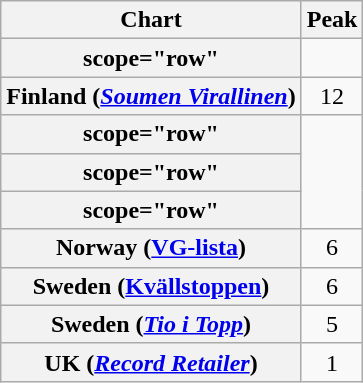<table class="wikitable sortable plainrowheaders" style="text-align:center;">
<tr>
<th scope="col">Chart</th>
<th scope="col">Peak</th>
</tr>
<tr>
<th>scope="row" </th>
</tr>
<tr>
<th scope="row">Finland (<a href='#'><em>Soumen Virallinen</em></a>)</th>
<td style="text-align:center;">12</td>
</tr>
<tr>
<th>scope="row" </th>
</tr>
<tr>
<th>scope="row" </th>
</tr>
<tr>
<th>scope="row" </th>
</tr>
<tr>
<th scope="row">Norway (<a href='#'>VG-lista</a>)</th>
<td>6</td>
</tr>
<tr>
<th scope="row">Sweden (<a href='#'>Kvällstoppen</a>)</th>
<td style="text-align:center;">6</td>
</tr>
<tr>
<th scope="row">Sweden (<em><a href='#'>Tio i Topp</a></em>)</th>
<td style="text-align:center;">5</td>
</tr>
<tr>
<th scope="row">UK (<em><a href='#'>Record Retailer</a></em>)</th>
<td>1</td>
</tr>
</table>
